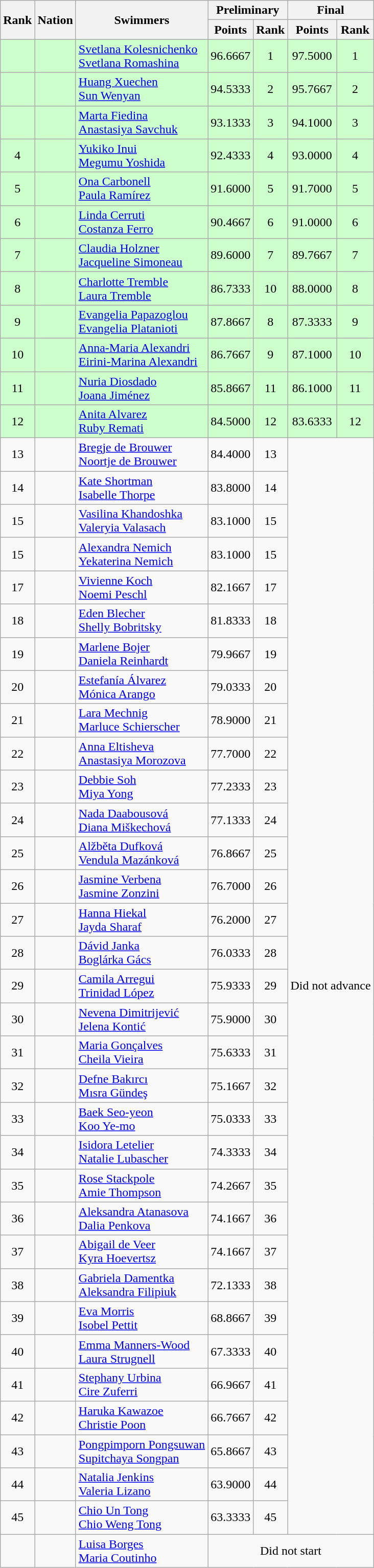<table class="wikitable sortable" style="text-align:center">
<tr>
<th rowspan=2>Rank</th>
<th rowspan=2>Nation</th>
<th rowspan=2>Swimmers</th>
<th colspan=2>Preliminary</th>
<th colspan=2>Final</th>
</tr>
<tr>
<th>Points</th>
<th>Rank</th>
<th>Points</th>
<th>Rank</th>
</tr>
<tr bgcolor=ccffcc>
<td></td>
<td align=left></td>
<td align=left><a href='#'>Svetlana Kolesnichenko</a><br><a href='#'>Svetlana Romashina</a></td>
<td>96.6667</td>
<td>1</td>
<td>97.5000</td>
<td>1</td>
</tr>
<tr bgcolor=ccffcc>
<td></td>
<td align=left></td>
<td align=left><a href='#'>Huang Xuechen</a><br><a href='#'>Sun Wenyan</a></td>
<td>94.5333</td>
<td>2</td>
<td>95.7667</td>
<td>2</td>
</tr>
<tr bgcolor=ccffcc>
<td></td>
<td align=left></td>
<td align=left><a href='#'>Marta Fiedina</a><br><a href='#'>Anastasiya Savchuk</a></td>
<td>93.1333</td>
<td>3</td>
<td>94.1000</td>
<td>3</td>
</tr>
<tr bgcolor=ccffcc>
<td>4</td>
<td align=left></td>
<td align=left><a href='#'>Yukiko Inui</a><br><a href='#'>Megumu Yoshida</a></td>
<td>92.4333</td>
<td>4</td>
<td>93.0000</td>
<td>4</td>
</tr>
<tr bgcolor=ccffcc>
<td>5</td>
<td align=left></td>
<td align=left><a href='#'>Ona Carbonell</a><br><a href='#'>Paula Ramírez</a></td>
<td>91.6000</td>
<td>5</td>
<td>91.7000</td>
<td>5</td>
</tr>
<tr bgcolor=ccffcc>
<td>6</td>
<td align=left></td>
<td align=left><a href='#'>Linda Cerruti</a><br><a href='#'>Costanza Ferro</a></td>
<td>90.4667</td>
<td>6</td>
<td>91.0000</td>
<td>6</td>
</tr>
<tr bgcolor=ccffcc>
<td>7</td>
<td align=left></td>
<td align=left><a href='#'>Claudia Holzner</a><br><a href='#'>Jacqueline Simoneau</a></td>
<td>89.6000</td>
<td>7</td>
<td>89.7667</td>
<td>7</td>
</tr>
<tr bgcolor=ccffcc>
<td>8</td>
<td align=left></td>
<td align=left><a href='#'>Charlotte Tremble</a><br><a href='#'>Laura Tremble</a></td>
<td>86.7333</td>
<td>10</td>
<td>88.0000</td>
<td>8</td>
</tr>
<tr bgcolor=ccffcc>
<td>9</td>
<td align=left></td>
<td align=left><a href='#'>Evangelia Papazoglou</a><br><a href='#'>Evangelia Platanioti</a></td>
<td>87.8667</td>
<td>8</td>
<td>87.3333</td>
<td>9</td>
</tr>
<tr bgcolor=ccffcc>
<td>10</td>
<td align=left></td>
<td align=left><a href='#'>Anna-Maria Alexandri</a><br><a href='#'>Eirini-Marina Alexandri</a></td>
<td>86.7667</td>
<td>9</td>
<td>87.1000</td>
<td>10</td>
</tr>
<tr bgcolor=ccffcc>
<td>11</td>
<td align=left></td>
<td align=left><a href='#'>Nuria Diosdado</a><br><a href='#'>Joana Jiménez</a></td>
<td>85.8667</td>
<td>11</td>
<td>86.1000</td>
<td>11</td>
</tr>
<tr bgcolor=ccffcc>
<td>12</td>
<td align=left></td>
<td align=left><a href='#'>Anita Alvarez</a><br><a href='#'>Ruby Remati</a></td>
<td>84.5000</td>
<td>12</td>
<td>83.6333</td>
<td>12</td>
</tr>
<tr>
<td>13</td>
<td align=left></td>
<td align=left><a href='#'>Bregje de Brouwer</a><br><a href='#'>Noortje de Brouwer</a></td>
<td>84.4000</td>
<td>13</td>
<td colspan=2 rowspan=33>Did not advance</td>
</tr>
<tr>
<td>14</td>
<td align=left></td>
<td align=left><a href='#'>Kate Shortman</a><br><a href='#'>Isabelle Thorpe</a></td>
<td>83.8000</td>
<td>14</td>
</tr>
<tr>
<td>15</td>
<td align=left></td>
<td align=left><a href='#'>Vasilina Khandoshka</a><br><a href='#'>Valeryia Valasach</a></td>
<td>83.1000</td>
<td>15</td>
</tr>
<tr>
<td>15</td>
<td align=left></td>
<td align=left><a href='#'>Alexandra Nemich</a><br><a href='#'>Yekaterina Nemich</a></td>
<td>83.1000</td>
<td>15</td>
</tr>
<tr>
<td>17</td>
<td align=left></td>
<td align=left><a href='#'>Vivienne Koch</a><br><a href='#'>Noemi Peschl</a></td>
<td>82.1667</td>
<td>17</td>
</tr>
<tr>
<td>18</td>
<td align=left></td>
<td align=left><a href='#'>Eden Blecher</a><br><a href='#'>Shelly Bobritsky</a></td>
<td>81.8333</td>
<td>18</td>
</tr>
<tr>
<td>19</td>
<td align=left></td>
<td align=left><a href='#'>Marlene Bojer</a><br><a href='#'>Daniela Reinhardt</a></td>
<td>79.9667</td>
<td>19</td>
</tr>
<tr>
<td>20</td>
<td align=left></td>
<td align=left><a href='#'>Estefanía Álvarez</a><br><a href='#'>Mónica Arango</a></td>
<td>79.0333</td>
<td>20</td>
</tr>
<tr>
<td>21</td>
<td align=left></td>
<td align=left><a href='#'>Lara Mechnig</a><br><a href='#'>Marluce Schierscher</a></td>
<td>78.9000</td>
<td>21</td>
</tr>
<tr>
<td>22</td>
<td align=left></td>
<td align=left><a href='#'>Anna Eltisheva</a><br><a href='#'>Anastasiya Morozova</a></td>
<td>77.7000</td>
<td>22</td>
</tr>
<tr>
<td>23</td>
<td align=left></td>
<td align=left><a href='#'>Debbie Soh</a><br><a href='#'>Miya Yong</a></td>
<td>77.2333</td>
<td>23</td>
</tr>
<tr>
<td>24</td>
<td align=left></td>
<td align=left><a href='#'>Nada Daabousová</a><br><a href='#'>Diana Miškechová</a></td>
<td>77.1333</td>
<td>24</td>
</tr>
<tr>
<td>25</td>
<td align=left></td>
<td align=left><a href='#'>Alžběta Dufková</a><br><a href='#'>Vendula Mazánková</a></td>
<td>76.8667</td>
<td>25</td>
</tr>
<tr>
<td>26</td>
<td align=left></td>
<td align=left><a href='#'>Jasmine Verbena</a><br><a href='#'>Jasmine Zonzini</a></td>
<td>76.7000</td>
<td>26</td>
</tr>
<tr>
<td>27</td>
<td align=left></td>
<td align=left><a href='#'>Hanna Hiekal</a><br><a href='#'>Jayda Sharaf</a></td>
<td>76.2000</td>
<td>27</td>
</tr>
<tr>
<td>28</td>
<td align=left></td>
<td align=left><a href='#'>Dávid Janka</a><br><a href='#'>Boglárka Gács</a></td>
<td>76.0333</td>
<td>28</td>
</tr>
<tr>
<td>29</td>
<td align=left></td>
<td align=left><a href='#'>Camila Arregui</a><br><a href='#'>Trinidad López</a></td>
<td>75.9333</td>
<td>29</td>
</tr>
<tr>
<td>30</td>
<td align=left></td>
<td align=left><a href='#'>Nevena Dimitrijević</a><br><a href='#'>Jelena Kontić</a></td>
<td>75.9000</td>
<td>30</td>
</tr>
<tr>
<td>31</td>
<td align=left></td>
<td align=left><a href='#'>Maria Gonçalves</a><br><a href='#'>Cheila Vieira</a></td>
<td>75.6333</td>
<td>31</td>
</tr>
<tr>
<td>32</td>
<td align=left></td>
<td align=left><a href='#'>Defne Bakırcı</a><br><a href='#'>Mısra Gündeş</a></td>
<td>75.1667</td>
<td>32</td>
</tr>
<tr>
<td>33</td>
<td align=left></td>
<td align=left><a href='#'>Baek Seo-yeon</a><br><a href='#'>Koo Ye-mo</a></td>
<td>75.0333</td>
<td>33</td>
</tr>
<tr>
<td>34</td>
<td align=left></td>
<td align=left><a href='#'>Isidora Letelier</a><br><a href='#'>Natalie Lubascher</a></td>
<td>74.3333</td>
<td>34</td>
</tr>
<tr>
<td>35</td>
<td align=left></td>
<td align=left><a href='#'>Rose Stackpole</a><br><a href='#'>Amie Thompson</a></td>
<td>74.2667</td>
<td>35</td>
</tr>
<tr>
<td>36</td>
<td align=left></td>
<td align=left><a href='#'>Aleksandra Atanasova</a><br><a href='#'>Dalia Penkova</a></td>
<td>74.1667</td>
<td>36</td>
</tr>
<tr>
<td>37</td>
<td align=left></td>
<td align=left><a href='#'>Abigail de Veer</a><br><a href='#'>Kyra Hoevertsz</a></td>
<td>74.1667</td>
<td>37</td>
</tr>
<tr>
<td>38</td>
<td align=left></td>
<td align=left><a href='#'>Gabriela Damentka</a><br><a href='#'>Aleksandra Filipiuk</a></td>
<td>72.1333</td>
<td>38</td>
</tr>
<tr>
<td>39</td>
<td align=left></td>
<td align=left><a href='#'>Eva Morris</a><br><a href='#'>Isobel Pettit</a></td>
<td>68.8667</td>
<td>39</td>
</tr>
<tr>
<td>40</td>
<td align=left></td>
<td align=left><a href='#'>Emma Manners-Wood</a><br><a href='#'>Laura Strugnell</a></td>
<td>67.3333</td>
<td>40</td>
</tr>
<tr>
<td>41</td>
<td align=left></td>
<td align=left><a href='#'>Stephany Urbina</a><br><a href='#'>Cire Zuferri</a></td>
<td>66.9667</td>
<td>41</td>
</tr>
<tr>
<td>42</td>
<td align=left></td>
<td align=left><a href='#'>Haruka Kawazoe</a><br><a href='#'>Christie Poon</a></td>
<td>66.7667</td>
<td>42</td>
</tr>
<tr>
<td>43</td>
<td align=left></td>
<td align=left><a href='#'>Pongpimporn Pongsuwan</a><br><a href='#'>Supitchaya Songpan</a></td>
<td>65.8667</td>
<td>43</td>
</tr>
<tr>
<td>44</td>
<td align=left></td>
<td align=left><a href='#'>Natalia Jenkins</a><br><a href='#'>Valeria Lizano</a></td>
<td>63.9000</td>
<td>44</td>
</tr>
<tr>
<td>45</td>
<td align=left></td>
<td align=left><a href='#'>Chio Un Tong</a><br><a href='#'>Chio Weng Tong</a></td>
<td>63.3333</td>
<td>45</td>
</tr>
<tr>
<td></td>
<td align=left></td>
<td align=left><a href='#'>Luisa Borges</a><br><a href='#'>Maria Coutinho</a></td>
<td colspan=4>Did not start</td>
</tr>
</table>
